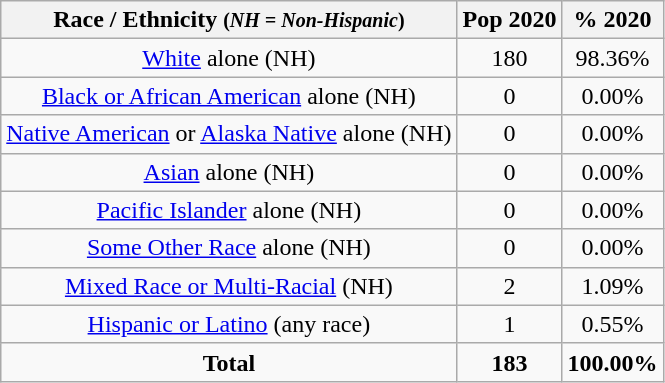<table class="wikitable" style="text-align:center;">
<tr>
<th>Race / Ethnicity <small>(<em>NH = Non-Hispanic</em>)</small></th>
<th>Pop 2020</th>
<th>% 2020</th>
</tr>
<tr>
<td><a href='#'>White</a> alone (NH)</td>
<td>180</td>
<td>98.36%</td>
</tr>
<tr>
<td><a href='#'>Black or African American</a> alone (NH)</td>
<td>0</td>
<td>0.00%</td>
</tr>
<tr>
<td><a href='#'>Native American</a> or <a href='#'>Alaska Native</a> alone (NH)</td>
<td>0</td>
<td>0.00%</td>
</tr>
<tr>
<td><a href='#'>Asian</a> alone (NH)</td>
<td>0</td>
<td>0.00%</td>
</tr>
<tr>
<td><a href='#'>Pacific Islander</a> alone (NH)</td>
<td>0</td>
<td>0.00%</td>
</tr>
<tr>
<td><a href='#'>Some Other Race</a> alone (NH)</td>
<td>0</td>
<td>0.00%</td>
</tr>
<tr>
<td><a href='#'>Mixed Race or Multi-Racial</a> (NH)</td>
<td>2</td>
<td>1.09%</td>
</tr>
<tr>
<td><a href='#'>Hispanic or Latino</a> (any race)</td>
<td>1</td>
<td>0.55%</td>
</tr>
<tr>
<td><strong>Total</strong></td>
<td><strong>183</strong></td>
<td><strong>100.00%</strong></td>
</tr>
</table>
